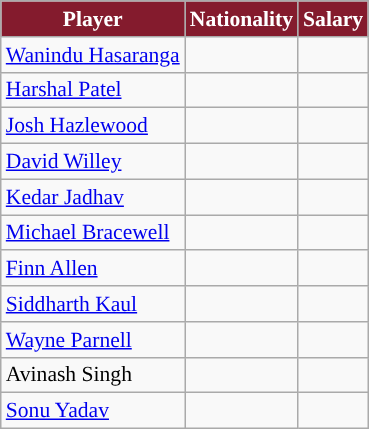<table class="wikitable" style="font-size:90%;">
<tr>
<th style="background: #841B2D;color:white">Player</th>
<th style="background: #841B2D;color:white">Nationality</th>
<th style="background: #841B2D;color:white">Salary</th>
</tr>
<tr>
<td><a href='#'>Wanindu Hasaranga</a></td>
<td></td>
<td></td>
</tr>
<tr>
<td><a href='#'>Harshal Patel</a></td>
<td></td>
<td></td>
</tr>
<tr>
<td><a href='#'>Josh Hazlewood</a></td>
<td></td>
<td></td>
</tr>
<tr>
<td><a href='#'>David Willey</a></td>
<td></td>
<td></td>
</tr>
<tr>
<td><a href='#'>Kedar Jadhav</a></td>
<td></td>
<td></td>
</tr>
<tr>
<td><a href='#'>Michael Bracewell</a></td>
<td></td>
<td></td>
</tr>
<tr>
<td><a href='#'>Finn Allen</a></td>
<td></td>
<td></td>
</tr>
<tr>
<td><a href='#'>Siddharth Kaul</a></td>
<td></td>
<td></td>
</tr>
<tr>
<td><a href='#'>Wayne Parnell</a></td>
<td></td>
<td></td>
</tr>
<tr>
<td>Avinash Singh</td>
<td></td>
<td></td>
</tr>
<tr>
<td><a href='#'>Sonu Yadav</a></td>
<td></td>
<td></td>
</tr>
</table>
